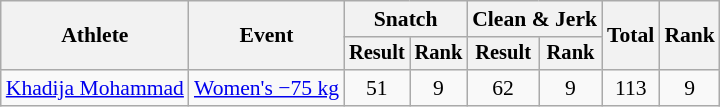<table class="wikitable" style="font-size:90%">
<tr>
<th rowspan="2">Athlete</th>
<th rowspan="2">Event</th>
<th colspan="2">Snatch</th>
<th colspan="2">Clean & Jerk</th>
<th rowspan="2">Total</th>
<th rowspan="2">Rank</th>
</tr>
<tr style="font-size:95%">
<th scope="col">Result</th>
<th scope="col">Rank</th>
<th scope="col">Result</th>
<th scope="col">Rank</th>
</tr>
<tr align=center>
<td align=left><a href='#'>Khadija Mohammad</a></td>
<td align=left><a href='#'>Women's −75 kg</a></td>
<td>51</td>
<td>9</td>
<td>62</td>
<td>9</td>
<td>113</td>
<td>9</td>
</tr>
</table>
